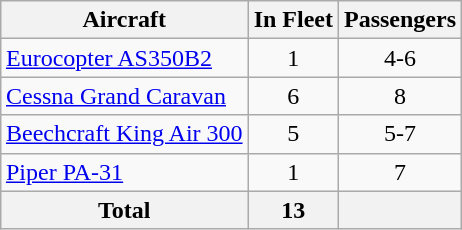<table class="wikitable" style="margin:1em auto; text-align: center">
<tr>
<th>Aircraft</th>
<th>In Fleet</th>
<th>Passengers</th>
</tr>
<tr>
<td style="text-align: left"><a href='#'>Eurocopter AS350B2</a></td>
<td>1</td>
<td>4-6</td>
</tr>
<tr>
<td style="text-align: left"><a href='#'>Cessna Grand Caravan</a></td>
<td>6</td>
<td>8</td>
</tr>
<tr>
<td style="text-align: left"><a href='#'>Beechcraft King Air 300</a></td>
<td>5</td>
<td>5-7</td>
</tr>
<tr>
<td style="text-align: left"><a href='#'>Piper PA-31</a></td>
<td>1</td>
<td>7</td>
</tr>
<tr>
<th>Total</th>
<th>13</th>
<th></th>
</tr>
</table>
